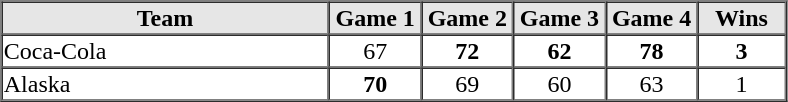<table border=1 cellspacing=0 width=525 align=center>
<tr style="text-align:center; background-color:#e6e6e6;">
<th align=center width=30%>Team</th>
<th width=8%>Game 1</th>
<th width=8%>Game 2</th>
<th width=8%>Game 3</th>
<th width=8%>Game 4</th>
<th width=8%>Wins</th>
</tr>
<tr style="text-align:center;">
<td align=left>Coca-Cola</td>
<td>67</td>
<td><strong>72</strong></td>
<td><strong>62</strong></td>
<td><strong>78</strong></td>
<td><strong>3</strong></td>
</tr>
<tr style="text-align:center;">
<td align=left>Alaska</td>
<td><strong>70</strong></td>
<td>69</td>
<td>60</td>
<td>63</td>
<td>1</td>
</tr>
<tr style="text-align:center; font-size: 85%; background-color:#e6e6e6;">
</tr>
</table>
